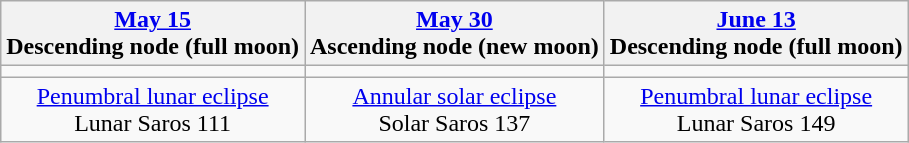<table class="wikitable">
<tr>
<th><a href='#'>May 15</a><br>Descending node (full moon)<br></th>
<th><a href='#'>May 30</a><br>Ascending node (new moon)<br></th>
<th><a href='#'>June 13</a><br>Descending node (full moon)<br></th>
</tr>
<tr>
<td></td>
<td></td>
<td></td>
</tr>
<tr align=center>
<td><a href='#'>Penumbral lunar eclipse</a><br>Lunar Saros 111</td>
<td><a href='#'>Annular solar eclipse</a><br>Solar Saros 137</td>
<td><a href='#'>Penumbral lunar eclipse</a><br>Lunar Saros 149</td>
</tr>
</table>
